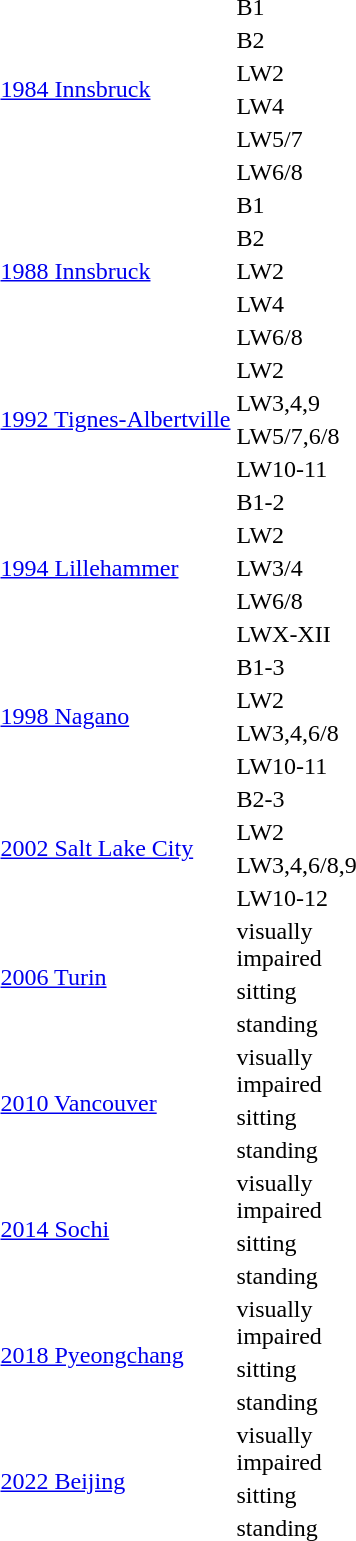<table>
<tr>
<td rowspan="6"><a href='#'>1984 Innsbruck</a><br></td>
<td>B1</td>
<td></td>
<td></td>
<td></td>
</tr>
<tr>
<td>B2</td>
<td></td>
<td></td>
<td></td>
</tr>
<tr>
<td>LW2</td>
<td></td>
<td></td>
<td></td>
</tr>
<tr>
<td>LW4</td>
<td></td>
<td></td>
<td></td>
</tr>
<tr>
<td>LW5/7</td>
<td></td>
<td></td>
<td></td>
</tr>
<tr>
<td>LW6/8</td>
<td></td>
<td></td>
<td></td>
</tr>
<tr>
<td rowspan="5"><a href='#'>1988 Innsbruck</a><br></td>
<td>B1</td>
<td></td>
<td></td>
<td></td>
</tr>
<tr>
<td>B2</td>
<td></td>
<td></td>
<td></td>
</tr>
<tr>
<td>LW2</td>
<td></td>
<td></td>
<td></td>
</tr>
<tr>
<td>LW4</td>
<td></td>
<td></td>
<td></td>
</tr>
<tr>
<td>LW6/8</td>
<td></td>
<td></td>
<td></td>
</tr>
<tr>
<td rowspan="4"><a href='#'>1992 Tignes-Albertville</a><br></td>
<td>LW2</td>
<td></td>
<td></td>
<td></td>
</tr>
<tr>
<td>LW3,4,9</td>
<td></td>
<td></td>
<td></td>
</tr>
<tr>
<td>LW5/7,6/8</td>
<td></td>
<td></td>
<td></td>
</tr>
<tr>
<td>LW10-11</td>
<td></td>
<td></td>
<td></td>
</tr>
<tr>
<td rowspan="5"><a href='#'>1994 Lillehammer</a><br></td>
<td>B1-2</td>
<td></td>
<td></td>
<td></td>
</tr>
<tr>
<td>LW2</td>
<td></td>
<td></td>
<td></td>
</tr>
<tr>
<td>LW3/4</td>
<td></td>
<td></td>
<td></td>
</tr>
<tr>
<td>LW6/8</td>
<td></td>
<td></td>
<td></td>
</tr>
<tr>
<td>LWX-XII</td>
<td></td>
<td></td>
<td></td>
</tr>
<tr>
<td rowspan="4"><a href='#'>1998 Nagano</a><br></td>
<td>B1-3</td>
<td></td>
<td></td>
<td></td>
</tr>
<tr>
<td>LW2</td>
<td></td>
<td></td>
<td></td>
</tr>
<tr>
<td>LW3,4,6/8</td>
<td></td>
<td></td>
<td></td>
</tr>
<tr>
<td>LW10-11</td>
<td></td>
<td></td>
<td></td>
</tr>
<tr>
<td rowspan="4"><a href='#'>2002 Salt Lake City</a><br></td>
<td>B2-3</td>
<td></td>
<td></td>
<td></td>
</tr>
<tr>
<td>LW2</td>
<td></td>
<td></td>
<td></td>
</tr>
<tr>
<td>LW3,4,6/8,9</td>
<td></td>
<td></td>
<td></td>
</tr>
<tr>
<td>LW10-12</td>
<td></td>
<td></td>
<td></td>
</tr>
<tr>
<td rowspan="3"><a href='#'>2006 Turin</a><br></td>
<td>visually <br>impaired</td>
<td></td>
<td></td>
<td></td>
</tr>
<tr>
<td>sitting</td>
<td></td>
<td></td>
<td></td>
</tr>
<tr>
<td>standing</td>
<td></td>
<td></td>
<td></td>
</tr>
<tr>
<td rowspan="3"><a href='#'>2010 Vancouver</a><br></td>
<td>visually <br>impaired</td>
<td></td>
<td></td>
<td></td>
</tr>
<tr>
<td>sitting</td>
<td></td>
<td></td>
<td></td>
</tr>
<tr>
<td>standing</td>
<td></td>
<td></td>
<td></td>
</tr>
<tr>
<td rowspan="3"><a href='#'>2014 Sochi</a><br></td>
<td>visually <br>impaired</td>
<td></td>
<td></td>
<td></td>
</tr>
<tr>
<td>sitting</td>
<td></td>
<td></td>
<td></td>
</tr>
<tr>
<td>standing</td>
<td></td>
<td></td>
<td></td>
</tr>
<tr>
<td rowspan="3"><a href='#'>2018 Pyeongchang</a><br></td>
<td>visually <br>impaired</td>
<td></td>
<td></td>
<td></td>
</tr>
<tr>
<td>sitting</td>
<td></td>
<td></td>
<td></td>
</tr>
<tr>
<td>standing</td>
<td></td>
<td></td>
<td></td>
</tr>
<tr>
<td rowspan="3"><a href='#'>2022 Beijing</a><br></td>
<td>visually <br>impaired</td>
<td></td>
<td></td>
<td></td>
</tr>
<tr>
<td>sitting</td>
<td></td>
<td></td>
<td></td>
</tr>
<tr>
<td>standing</td>
<td></td>
<td></td>
<td></td>
</tr>
</table>
